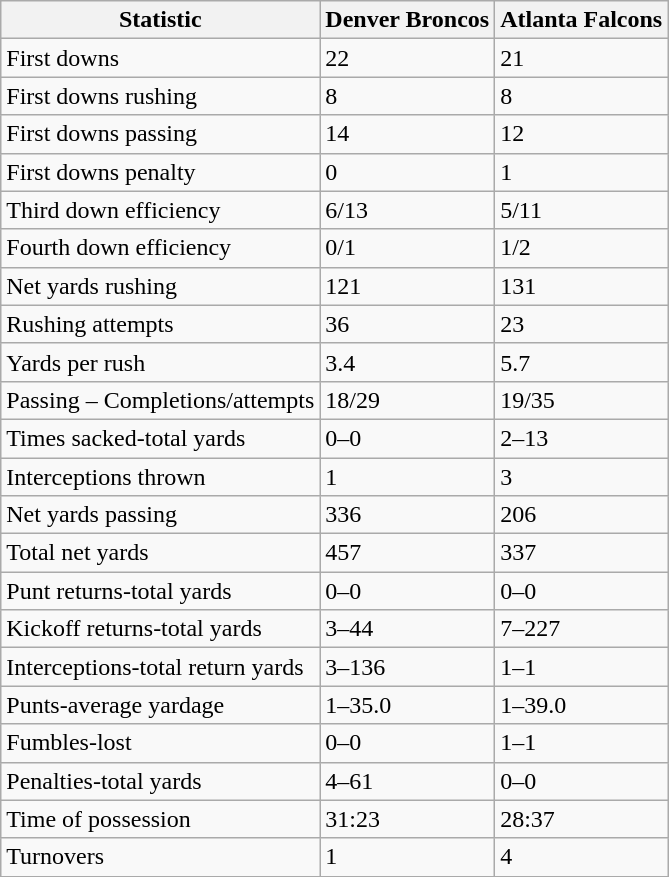<table class="wikitable">
<tr>
<th>Statistic</th>
<th><strong>Denver Broncos</strong></th>
<th><strong>Atlanta Falcons</strong></th>
</tr>
<tr>
<td>First downs</td>
<td>22</td>
<td>21</td>
</tr>
<tr>
<td>First downs rushing</td>
<td>8</td>
<td>8</td>
</tr>
<tr>
<td>First downs passing</td>
<td>14</td>
<td>12</td>
</tr>
<tr>
<td>First downs penalty</td>
<td>0</td>
<td>1</td>
</tr>
<tr>
<td>Third down efficiency</td>
<td>6/13</td>
<td>5/11</td>
</tr>
<tr>
<td>Fourth down efficiency</td>
<td>0/1</td>
<td>1/2</td>
</tr>
<tr>
<td>Net yards rushing</td>
<td>121</td>
<td>131</td>
</tr>
<tr>
<td>Rushing attempts</td>
<td>36</td>
<td>23</td>
</tr>
<tr>
<td>Yards per rush</td>
<td>3.4</td>
<td>5.7</td>
</tr>
<tr>
<td>Passing – Completions/attempts</td>
<td>18/29</td>
<td>19/35</td>
</tr>
<tr>
<td>Times sacked-total yards</td>
<td>0–0</td>
<td>2–13</td>
</tr>
<tr>
<td>Interceptions thrown</td>
<td>1</td>
<td>3</td>
</tr>
<tr>
<td>Net yards passing</td>
<td>336</td>
<td>206</td>
</tr>
<tr>
<td>Total net yards</td>
<td>457</td>
<td>337</td>
</tr>
<tr>
<td>Punt returns-total yards</td>
<td>0–0</td>
<td>0–0</td>
</tr>
<tr>
<td>Kickoff returns-total yards</td>
<td>3–44</td>
<td>7–227</td>
</tr>
<tr>
<td>Interceptions-total return yards</td>
<td>3–136</td>
<td>1–1</td>
</tr>
<tr>
<td>Punts-average yardage</td>
<td>1–35.0</td>
<td>1–39.0</td>
</tr>
<tr>
<td>Fumbles-lost</td>
<td>0–0</td>
<td>1–1</td>
</tr>
<tr>
<td>Penalties-total yards</td>
<td>4–61</td>
<td>0–0</td>
</tr>
<tr>
<td>Time of possession</td>
<td>31:23</td>
<td>28:37</td>
</tr>
<tr>
<td>Turnovers</td>
<td>1</td>
<td>4</td>
</tr>
<tr>
</tr>
</table>
